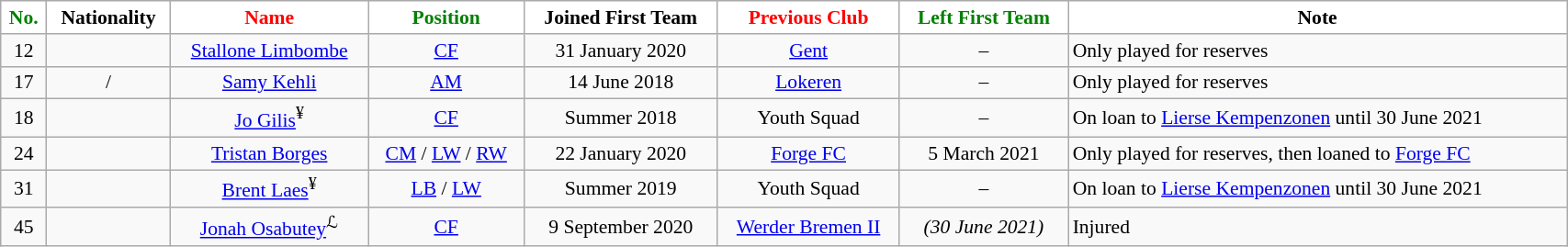<table class="wikitable" style="text-align: center; font-size:90%" width=90%>
<tr>
<th style="background: #ffffff; color:green">No.</th>
<th style="background: #ffffff; color:black">Nationality</th>
<th style="background: #ffffff; color:red">Name</th>
<th style="background: #ffffff; color:green">Position</th>
<th style="background: #ffffff; color:black">Joined First Team</th>
<th style="background: #ffffff; color:red">Previous Club</th>
<th style="background: #ffffff; color:green">Left First Team</th>
<th style="background: #ffffff; color:black">Note</th>
</tr>
<tr>
<td>12</td>
<td></td>
<td><a href='#'>Stallone Limbombe</a></td>
<td><a href='#'>CF</a></td>
<td>31 January 2020</td>
<td> <a href='#'>Gent</a></td>
<td>–</td>
<td align="left">Only played for reserves</td>
</tr>
<tr>
<td>17</td>
<td> / </td>
<td><a href='#'>Samy Kehli</a></td>
<td><a href='#'>AM</a></td>
<td>14 June 2018</td>
<td> <a href='#'>Lokeren</a></td>
<td>–</td>
<td align="left">Only played for reserves</td>
</tr>
<tr>
<td>18</td>
<td></td>
<td><a href='#'>Jo Gilis</a><sup>¥</sup></td>
<td><a href='#'>CF</a></td>
<td>Summer 2018</td>
<td>Youth Squad</td>
<td>–</td>
<td align="left">On loan to  <a href='#'>Lierse Kempenzonen</a> until 30 June 2021</td>
</tr>
<tr>
<td>24</td>
<td></td>
<td><a href='#'>Tristan Borges</a></td>
<td><a href='#'>CM</a> / <a href='#'>LW</a> / <a href='#'>RW</a></td>
<td>22 January 2020</td>
<td> <a href='#'>Forge FC</a></td>
<td>5 March 2021</td>
<td align="left">Only played for reserves, then loaned to  <a href='#'>Forge FC</a></td>
</tr>
<tr>
<td>31</td>
<td></td>
<td><a href='#'>Brent Laes</a><sup>¥</sup></td>
<td><a href='#'>LB</a> / <a href='#'>LW</a></td>
<td>Summer 2019</td>
<td>Youth Squad</td>
<td>–</td>
<td align="left">On loan to  <a href='#'>Lierse Kempenzonen</a> until 30 June 2021</td>
</tr>
<tr>
<td>45</td>
<td></td>
<td><a href='#'>Jonah Osabutey</a><sup>ℒ</sup></td>
<td><a href='#'>CF</a></td>
<td>9 September 2020</td>
<td> <a href='#'>Werder Bremen II</a></td>
<td><em>(30 June 2021)</em></td>
<td align="left">Injured</td>
</tr>
</table>
